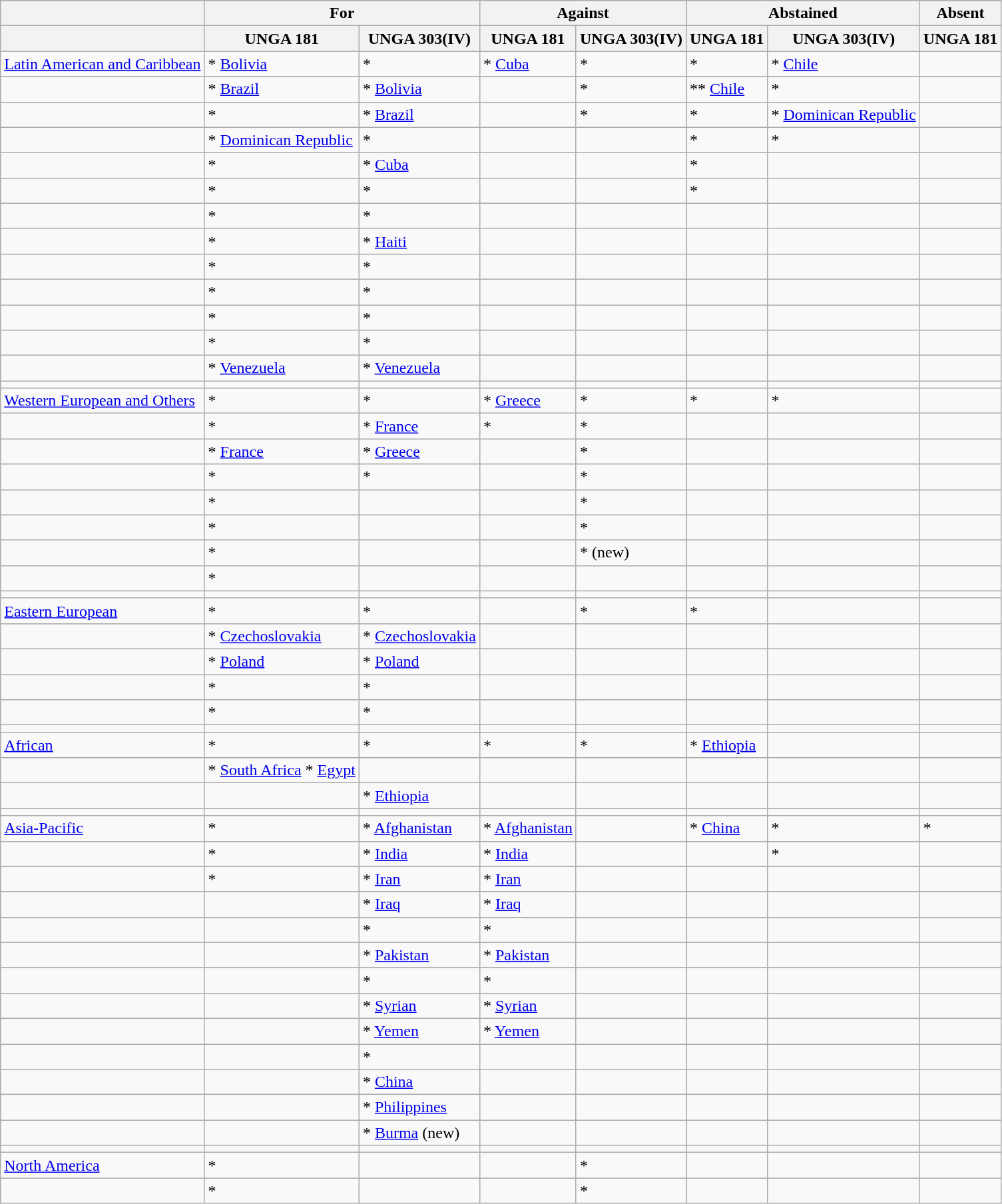<table class="wikitable">
<tr>
<th></th>
<th colspan=2>For</th>
<th colspan=2>Against</th>
<th colspan=2>Abstained</th>
<th>Absent</th>
</tr>
<tr>
<th></th>
<th>UNGA 181</th>
<th>UNGA 303(IV)</th>
<th>UNGA 181</th>
<th>UNGA 303(IV)</th>
<th>UNGA 181</th>
<th>UNGA 303(IV)</th>
<th>UNGA 181</th>
</tr>
<tr>
<td><a href='#'>Latin American and Caribbean</a></td>
<td>* <a href='#'>Bolivia</a></td>
<td>*</td>
<td>* <a href='#'>Cuba</a></td>
<td>*</td>
<td>*</td>
<td>* <a href='#'>Chile</a></td>
<td></td>
</tr>
<tr>
<td></td>
<td>* <a href='#'>Brazil</a></td>
<td>* <a href='#'>Bolivia</a></td>
<td></td>
<td>*</td>
<td>** <a href='#'>Chile</a></td>
<td>*</td>
<td></td>
</tr>
<tr>
<td></td>
<td>*</td>
<td>* <a href='#'>Brazil</a></td>
<td></td>
<td>*</td>
<td>*</td>
<td>* <a href='#'>Dominican Republic</a></td>
<td></td>
</tr>
<tr>
<td></td>
<td>* <a href='#'>Dominican Republic</a></td>
<td>*</td>
<td></td>
<td></td>
<td>*</td>
<td>*</td>
<td></td>
</tr>
<tr>
<td></td>
<td>*</td>
<td>* <a href='#'>Cuba</a></td>
<td></td>
<td></td>
<td>*</td>
<td></td>
<td></td>
</tr>
<tr>
<td></td>
<td>*</td>
<td>*</td>
<td></td>
<td></td>
<td>*</td>
<td></td>
<td></td>
</tr>
<tr>
<td></td>
<td>*</td>
<td>*</td>
<td></td>
<td></td>
<td></td>
<td></td>
<td></td>
</tr>
<tr>
<td></td>
<td>*</td>
<td>* <a href='#'>Haiti</a></td>
<td></td>
<td></td>
<td></td>
<td></td>
<td></td>
</tr>
<tr>
<td></td>
<td>*</td>
<td>*</td>
<td></td>
<td></td>
<td></td>
<td></td>
<td></td>
</tr>
<tr>
<td></td>
<td>*</td>
<td>*</td>
<td></td>
<td></td>
<td></td>
<td></td>
<td></td>
</tr>
<tr>
<td></td>
<td>*</td>
<td>*</td>
<td></td>
<td></td>
<td></td>
<td></td>
<td></td>
</tr>
<tr>
<td></td>
<td>*</td>
<td>*</td>
<td></td>
<td></td>
<td></td>
<td></td>
<td></td>
</tr>
<tr>
<td></td>
<td>* <a href='#'>Venezuela</a></td>
<td>* <a href='#'>Venezuela</a></td>
<td></td>
<td></td>
<td></td>
<td></td>
<td></td>
</tr>
<tr>
<td></td>
<td></td>
<td></td>
<td></td>
<td></td>
<td></td>
<td></td>
<td></td>
</tr>
<tr>
<td><a href='#'>Western European and Others</a></td>
<td>*</td>
<td>*</td>
<td>* <a href='#'>Greece</a></td>
<td>*</td>
<td>*</td>
<td>*</td>
<td></td>
</tr>
<tr>
<td></td>
<td>*</td>
<td>* <a href='#'>France</a></td>
<td>*</td>
<td>*</td>
<td></td>
<td></td>
<td></td>
</tr>
<tr>
<td></td>
<td>* <a href='#'>France</a></td>
<td>* <a href='#'>Greece</a></td>
<td></td>
<td>*</td>
<td></td>
<td></td>
<td></td>
</tr>
<tr>
<td></td>
<td>*</td>
<td>*</td>
<td></td>
<td>*</td>
<td></td>
<td></td>
<td></td>
</tr>
<tr>
<td></td>
<td>*</td>
<td></td>
<td></td>
<td>*</td>
<td></td>
<td></td>
<td></td>
</tr>
<tr>
<td></td>
<td>*</td>
<td></td>
<td></td>
<td>*</td>
<td></td>
<td></td>
<td></td>
</tr>
<tr>
<td></td>
<td>*</td>
<td></td>
<td></td>
<td>* (new)</td>
<td></td>
<td></td>
<td></td>
</tr>
<tr>
<td></td>
<td>*</td>
<td></td>
<td></td>
<td></td>
<td></td>
<td></td>
<td></td>
</tr>
<tr>
<td></td>
<td></td>
<td></td>
<td></td>
<td></td>
<td></td>
<td></td>
<td></td>
</tr>
<tr>
<td><a href='#'>Eastern European</a></td>
<td>*</td>
<td>*</td>
<td></td>
<td>*</td>
<td>*</td>
<td></td>
<td></td>
</tr>
<tr>
<td></td>
<td>* <a href='#'>Czechoslovakia</a></td>
<td>* <a href='#'>Czechoslovakia</a></td>
<td></td>
<td></td>
<td></td>
<td></td>
<td></td>
</tr>
<tr>
<td></td>
<td>* <a href='#'>Poland</a></td>
<td>* <a href='#'>Poland</a></td>
<td></td>
<td></td>
<td></td>
<td></td>
<td></td>
</tr>
<tr>
<td></td>
<td>*</td>
<td>*</td>
<td></td>
<td></td>
<td></td>
<td></td>
<td></td>
</tr>
<tr>
<td></td>
<td>*</td>
<td>*</td>
<td></td>
<td></td>
<td></td>
<td></td>
<td></td>
</tr>
<tr>
<td></td>
<td></td>
<td></td>
<td></td>
<td></td>
<td></td>
<td></td>
<td></td>
</tr>
<tr>
<td><a href='#'>African</a></td>
<td>*</td>
<td>*</td>
<td>*</td>
<td>*</td>
<td>* <a href='#'>Ethiopia</a></td>
<td></td>
<td></td>
</tr>
<tr>
<td></td>
<td>* <a href='#'>South Africa</a> * <a href='#'>Egypt</a></td>
<td></td>
<td></td>
<td></td>
<td></td>
<td></td>
</tr>
<tr>
<td></td>
<td></td>
<td>* <a href='#'>Ethiopia</a></td>
<td></td>
<td></td>
<td></td>
<td></td>
<td></td>
</tr>
<tr>
<td></td>
<td></td>
<td></td>
<td></td>
<td></td>
<td></td>
<td></td>
<td></td>
</tr>
<tr>
<td><a href='#'>Asia-Pacific</a></td>
<td>*</td>
<td>* <a href='#'>Afghanistan</a></td>
<td>* <a href='#'>Afghanistan</a></td>
<td></td>
<td>* <a href='#'>China</a></td>
<td>*</td>
<td>*</td>
</tr>
<tr>
<td></td>
<td>*</td>
<td>* <a href='#'>India</a></td>
<td>* <a href='#'>India</a></td>
<td></td>
<td></td>
<td>*</td>
<td></td>
</tr>
<tr>
<td></td>
<td>*</td>
<td>* <a href='#'>Iran</a></td>
<td>* <a href='#'>Iran</a></td>
<td></td>
<td></td>
<td></td>
<td></td>
</tr>
<tr>
<td></td>
<td></td>
<td>* <a href='#'>Iraq</a></td>
<td>* <a href='#'>Iraq</a></td>
<td></td>
<td></td>
<td></td>
<td></td>
</tr>
<tr>
<td></td>
<td></td>
<td>*</td>
<td>*</td>
<td></td>
<td></td>
<td></td>
<td></td>
</tr>
<tr>
<td></td>
<td></td>
<td>* <a href='#'>Pakistan</a></td>
<td>* <a href='#'>Pakistan</a></td>
<td></td>
<td></td>
<td></td>
<td></td>
</tr>
<tr>
<td></td>
<td></td>
<td>*</td>
<td>*</td>
<td></td>
<td></td>
<td></td>
<td></td>
</tr>
<tr>
<td></td>
<td></td>
<td>* <a href='#'>Syrian</a></td>
<td>* <a href='#'>Syrian</a></td>
<td></td>
<td></td>
<td></td>
<td></td>
</tr>
<tr>
<td></td>
<td></td>
<td>* <a href='#'>Yemen</a></td>
<td>* <a href='#'>Yemen</a></td>
<td></td>
<td></td>
<td></td>
<td></td>
</tr>
<tr>
<td></td>
<td></td>
<td>*</td>
<td></td>
<td></td>
<td></td>
<td></td>
<td></td>
</tr>
<tr>
<td></td>
<td></td>
<td>* <a href='#'>China</a></td>
<td></td>
<td></td>
<td></td>
<td></td>
<td></td>
</tr>
<tr>
<td></td>
<td></td>
<td>* <a href='#'>Philippines</a></td>
<td></td>
<td></td>
<td></td>
<td></td>
<td></td>
</tr>
<tr>
<td></td>
<td></td>
<td>* <a href='#'>Burma</a> (new)</td>
<td></td>
<td></td>
<td></td>
<td></td>
<td></td>
</tr>
<tr>
<td></td>
<td></td>
<td></td>
<td></td>
<td></td>
<td></td>
<td></td>
<td></td>
</tr>
<tr>
<td><a href='#'>North America</a></td>
<td>*</td>
<td></td>
<td></td>
<td>*</td>
<td></td>
<td></td>
<td></td>
</tr>
<tr>
<td></td>
<td>*</td>
<td></td>
<td></td>
<td>*</td>
<td></td>
<td></td>
<td></td>
</tr>
</table>
